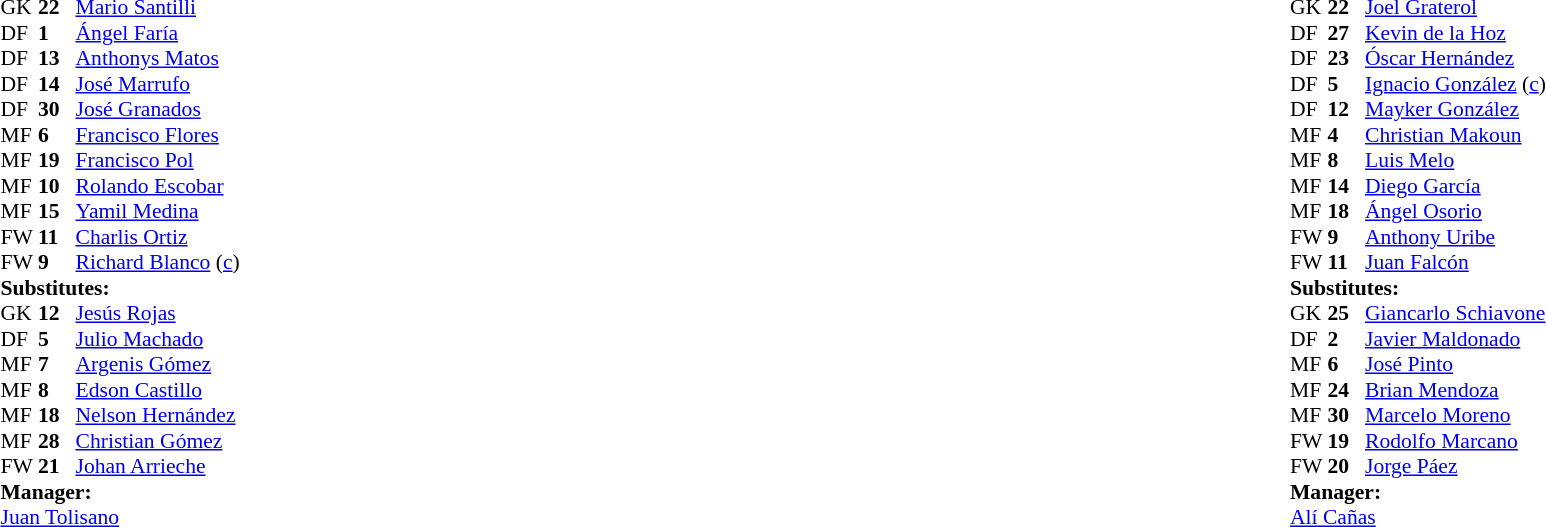<table style="width:100%">
<tr>
<td style="vertical-align:top; width:40%"><br><table style="font-size: 90%" cellspacing="0" cellpadding="0">
<tr>
<th width=25></th>
<th width=25></th>
</tr>
<tr>
<td>GK</td>
<td><strong>22</strong></td>
<td> <a href='#'>Mario Santilli</a></td>
</tr>
<tr>
<td>DF</td>
<td><strong>1</strong></td>
<td> <a href='#'>Ángel Faría</a></td>
</tr>
<tr>
<td>DF</td>
<td><strong>13</strong></td>
<td> <a href='#'>Anthonys Matos</a></td>
</tr>
<tr>
<td>DF</td>
<td><strong>14</strong></td>
<td> <a href='#'>José Marrufo</a></td>
</tr>
<tr>
<td>DF</td>
<td><strong>30</strong></td>
<td> <a href='#'>José Granados</a></td>
</tr>
<tr>
<td>MF</td>
<td><strong>6</strong></td>
<td> <a href='#'>Francisco Flores</a></td>
</tr>
<tr>
<td>MF</td>
<td><strong>19</strong></td>
<td> <a href='#'>Francisco Pol</a></td>
<td></td>
<td></td>
</tr>
<tr>
<td>MF</td>
<td><strong>10</strong></td>
<td> <a href='#'>Rolando Escobar</a></td>
<td></td>
<td></td>
</tr>
<tr>
<td>MF</td>
<td><strong>15</strong></td>
<td> <a href='#'>Yamil Medina</a></td>
</tr>
<tr>
<td>FW</td>
<td><strong>11</strong></td>
<td> <a href='#'>Charlis Ortiz</a></td>
</tr>
<tr>
<td>FW</td>
<td><strong>9</strong></td>
<td> <a href='#'>Richard Blanco</a> (<a href='#'>c</a>)</td>
<td></td>
<td></td>
</tr>
<tr>
<td colspan=3><strong>Substitutes:</strong></td>
</tr>
<tr>
<td>GK</td>
<td><strong>12</strong></td>
<td> <a href='#'>Jesús Rojas</a></td>
</tr>
<tr>
<td>DF</td>
<td><strong>5</strong></td>
<td> <a href='#'>Julio Machado</a></td>
</tr>
<tr>
<td>MF</td>
<td><strong>7</strong></td>
<td> <a href='#'>Argenis Gómez</a></td>
<td></td>
<td></td>
</tr>
<tr>
<td>MF</td>
<td><strong>8</strong></td>
<td> <a href='#'>Edson Castillo</a></td>
<td></td>
<td></td>
</tr>
<tr>
<td>MF</td>
<td><strong>18</strong></td>
<td> <a href='#'>Nelson Hernández</a></td>
</tr>
<tr>
<td>MF</td>
<td><strong>28</strong></td>
<td> <a href='#'>Christian Gómez</a></td>
</tr>
<tr>
<td>FW</td>
<td><strong>21</strong></td>
<td> <a href='#'>Johan Arrieche</a></td>
<td></td>
<td></td>
</tr>
<tr>
<td colspan=3><strong>Manager:</strong></td>
</tr>
<tr>
<td colspan=4> <a href='#'>Juan Tolisano</a></td>
</tr>
</table>
</td>
<td valign="top"></td>
<td style="vertical-align:top; width:50%"><br><table cellspacing="0" cellpadding="0" style="font-size:90%; margin:auto">
<tr>
<th width=25></th>
<th width=25></th>
</tr>
<tr>
<td>GK</td>
<td><strong>22</strong></td>
<td> <a href='#'>Joel Graterol</a></td>
</tr>
<tr>
<td>DF</td>
<td><strong>27</strong></td>
<td> <a href='#'>Kevin de la Hoz</a></td>
</tr>
<tr>
<td>DF</td>
<td><strong>23</strong></td>
<td> <a href='#'>Óscar Hernández</a></td>
</tr>
<tr>
<td>DF</td>
<td><strong>5</strong></td>
<td> <a href='#'>Ignacio González</a> (<a href='#'>c</a>)</td>
</tr>
<tr>
<td>DF</td>
<td><strong>12</strong></td>
<td> <a href='#'>Mayker González</a></td>
</tr>
<tr>
<td>MF</td>
<td><strong>4</strong></td>
<td> <a href='#'>Christian Makoun</a></td>
<td></td>
<td></td>
</tr>
<tr>
<td>MF</td>
<td><strong>8</strong></td>
<td> <a href='#'>Luis Melo</a></td>
<td></td>
</tr>
<tr>
<td>MF</td>
<td><strong>14</strong></td>
<td> <a href='#'>Diego García</a></td>
<td></td>
<td></td>
</tr>
<tr>
<td>MF</td>
<td><strong>18</strong></td>
<td> <a href='#'>Ángel Osorio</a></td>
<td></td>
<td></td>
</tr>
<tr>
<td>FW</td>
<td><strong>9</strong></td>
<td> <a href='#'>Anthony Uribe</a></td>
</tr>
<tr>
<td>FW</td>
<td><strong>11</strong></td>
<td> <a href='#'>Juan Falcón</a></td>
<td></td>
</tr>
<tr>
<td colspan=3><strong>Substitutes:</strong></td>
</tr>
<tr>
<td>GK</td>
<td><strong>25</strong></td>
<td> <a href='#'>Giancarlo Schiavone</a></td>
</tr>
<tr>
<td>DF</td>
<td><strong>2</strong></td>
<td> <a href='#'>Javier Maldonado</a></td>
</tr>
<tr>
<td>MF</td>
<td><strong>6</strong></td>
<td> <a href='#'>José Pinto</a></td>
</tr>
<tr>
<td>MF</td>
<td><strong>24</strong></td>
<td> <a href='#'>Brian Mendoza</a></td>
<td></td>
<td></td>
</tr>
<tr>
<td>MF</td>
<td><strong>30</strong></td>
<td> <a href='#'>Marcelo Moreno</a></td>
<td></td>
<td></td>
</tr>
<tr>
<td>FW</td>
<td><strong>19</strong></td>
<td> <a href='#'>Rodolfo Marcano</a></td>
<td></td>
<td></td>
</tr>
<tr>
<td>FW</td>
<td><strong>20</strong></td>
<td> <a href='#'>Jorge Páez</a></td>
</tr>
<tr>
<td colspan=3><strong>Manager:</strong></td>
</tr>
<tr>
<td colspan=4> <a href='#'>Alí Cañas</a></td>
</tr>
</table>
</td>
</tr>
</table>
